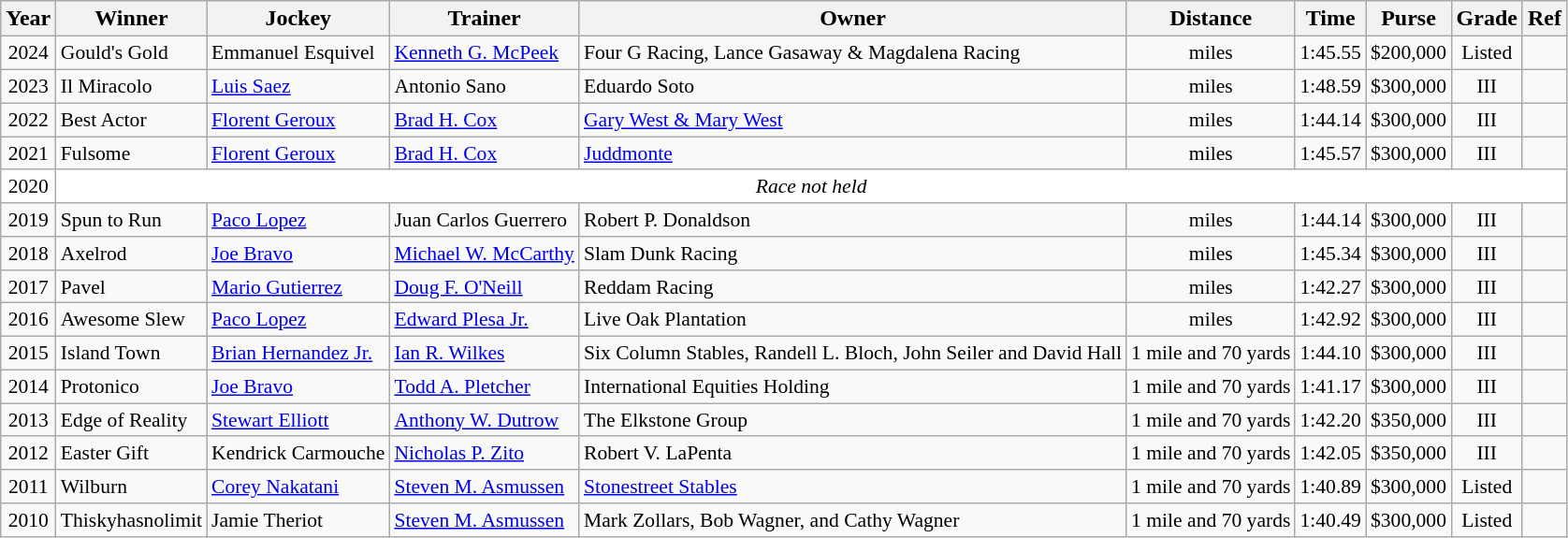<table class="wikitable sortable">
<tr>
<th>Year</th>
<th>Winner</th>
<th>Jockey</th>
<th>Trainer</th>
<th>Owner</th>
<th>Distance</th>
<th>Time</th>
<th>Purse</th>
<th>Grade</th>
<th>Ref</th>
</tr>
<tr style="font-size:90%;">
<td align=center>2024</td>
<td>Gould's Gold</td>
<td>Emmanuel Esquivel</td>
<td><a href='#'>Kenneth G. McPeek</a></td>
<td>Four G Racing, Lance Gasaway & Magdalena Racing</td>
<td align=center> miles</td>
<td align=center>1:45.55</td>
<td align=center>$200,000</td>
<td align=center>Listed</td>
<td></td>
</tr>
<tr style="font-size:90%;">
<td align=center>2023</td>
<td>Il Miracolo</td>
<td><a href='#'>Luis Saez</a></td>
<td>Antonio Sano</td>
<td>Eduardo Soto</td>
<td align=center> miles</td>
<td align=center>1:48.59</td>
<td align=center>$300,000</td>
<td align=center>III</td>
<td></td>
</tr>
<tr style="font-size:90%;">
<td align=center>2022</td>
<td>Best Actor</td>
<td><a href='#'>Florent Geroux</a></td>
<td><a href='#'>Brad H. Cox</a></td>
<td><a href='#'>Gary West & Mary West</a></td>
<td align=center> miles</td>
<td align=center>1:44.14</td>
<td align=center>$300,000</td>
<td align=center>III</td>
<td></td>
</tr>
<tr style="font-size:90%;">
<td align=center>2021</td>
<td>Fulsome</td>
<td><a href='#'>Florent Geroux</a></td>
<td><a href='#'>Brad H. Cox</a></td>
<td><a href='#'>Juddmonte</a></td>
<td align=center> miles</td>
<td align=center>1:45.57</td>
<td align=center>$300,000</td>
<td align=center>III</td>
<td></td>
</tr>
<tr style="font-size:90%; background-color:white">
<td align="center">2020</td>
<td align="center" colspan=9><em>Race not held</em></td>
</tr>
<tr style="font-size:90%;">
<td align=center>2019</td>
<td>Spun to Run</td>
<td><a href='#'>Paco Lopez</a></td>
<td>Juan Carlos Guerrero</td>
<td>Robert P. Donaldson</td>
<td align=center> miles</td>
<td align=center>1:44.14</td>
<td align=center>$300,000</td>
<td align=center>III</td>
<td></td>
</tr>
<tr style="font-size:90%;">
<td align=center>2018</td>
<td>Axelrod</td>
<td><a href='#'>Joe Bravo</a></td>
<td><a href='#'>Michael W. McCarthy</a></td>
<td>Slam Dunk Racing</td>
<td align=center> miles</td>
<td align=center>1:45.34</td>
<td align=center>$300,000</td>
<td align=center>III</td>
<td></td>
</tr>
<tr style="font-size:90%;">
<td align=center>2017</td>
<td>Pavel</td>
<td><a href='#'>Mario Gutierrez</a></td>
<td><a href='#'>Doug F. O'Neill</a></td>
<td>Reddam Racing</td>
<td align=center> miles</td>
<td align=center>1:42.27</td>
<td align=center>$300,000</td>
<td align=center>III</td>
<td></td>
</tr>
<tr style="font-size:90%;">
<td align=center>2016</td>
<td>Awesome Slew</td>
<td><a href='#'>Paco Lopez</a></td>
<td><a href='#'>Edward Plesa Jr.</a></td>
<td>Live Oak Plantation</td>
<td align=center> miles</td>
<td align=center>1:42.92</td>
<td align=center>$300,000</td>
<td align=center>III</td>
<td></td>
</tr>
<tr style="font-size:90%;">
<td align=center>2015</td>
<td>Island Town</td>
<td><a href='#'>Brian Hernandez Jr.</a></td>
<td><a href='#'>Ian R. Wilkes</a></td>
<td>Six Column Stables, Randell L. Bloch, John Seiler and David Hall</td>
<td align=center>1 mile and 70 yards</td>
<td align=center>1:44.10</td>
<td align=center>$300,000</td>
<td align=center>III</td>
<td></td>
</tr>
<tr style="font-size:90%;">
<td align=center>2014</td>
<td>Protonico</td>
<td><a href='#'>Joe Bravo</a></td>
<td><a href='#'>Todd A. Pletcher</a></td>
<td>International Equities Holding</td>
<td align=center>1 mile and 70 yards</td>
<td align=center>1:41.17</td>
<td align=center>$300,000</td>
<td align=center>III</td>
<td></td>
</tr>
<tr style="font-size:90%;">
<td align=center>2013</td>
<td>Edge of Reality</td>
<td><a href='#'>Stewart Elliott</a></td>
<td><a href='#'>Anthony W. Dutrow</a></td>
<td>The Elkstone Group</td>
<td align=center>1 mile and 70 yards</td>
<td align=center>1:42.20</td>
<td align=center>$350,000</td>
<td align=center>III</td>
<td></td>
</tr>
<tr style="font-size:90%;">
<td align=center>2012</td>
<td>Easter Gift</td>
<td>Kendrick Carmouche</td>
<td><a href='#'>Nicholas P. Zito</a></td>
<td>Robert V. LaPenta</td>
<td align=center>1 mile and 70 yards</td>
<td align=center>1:42.05</td>
<td align=center>$350,000</td>
<td align=center>III</td>
<td></td>
</tr>
<tr style="font-size:90%;">
<td align=center>2011</td>
<td>Wilburn</td>
<td><a href='#'>Corey Nakatani</a></td>
<td><a href='#'>Steven M. Asmussen</a></td>
<td><a href='#'>Stonestreet Stables</a></td>
<td align=center>1 mile and 70 yards</td>
<td align=center>1:40.89</td>
<td align=center>$300,000</td>
<td align=center>Listed</td>
<td></td>
</tr>
<tr style="font-size:90%;">
<td align=center>2010</td>
<td>Thiskyhasnolimit</td>
<td>Jamie Theriot</td>
<td><a href='#'>Steven M. Asmussen</a></td>
<td>Mark Zollars, Bob Wagner, and Cathy Wagner</td>
<td align=center>1 mile and 70 yards</td>
<td align=center>1:40.49</td>
<td align=center>$300,000</td>
<td align=center>Listed</td>
<td></td>
</tr>
</table>
